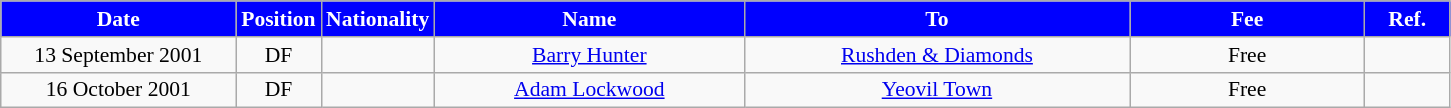<table class="wikitable"  style="text-align:center; font-size:90%; ">
<tr>
<th style="background:#00f; color:white; width:150px;">Date</th>
<th style="background:#00f; color:white; width:50px;">Position</th>
<th style="background:#00f; color:white; width:50px;">Nationality</th>
<th style="background:#00f; color:white; width:200px;">Name</th>
<th style="background:#00f; color:white; width:250px;">To</th>
<th style="background:#00f; color:white; width:150px;">Fee</th>
<th style="background:#00f; color:white; width:50px;">Ref.</th>
</tr>
<tr>
<td>13 September 2001</td>
<td>DF</td>
<td></td>
<td><a href='#'>Barry Hunter</a></td>
<td><a href='#'>Rushden & Diamonds</a></td>
<td>Free</td>
<td></td>
</tr>
<tr>
<td>16 October 2001</td>
<td>DF</td>
<td></td>
<td><a href='#'>Adam Lockwood</a></td>
<td><a href='#'>Yeovil Town</a></td>
<td>Free</td>
<td></td>
</tr>
</table>
